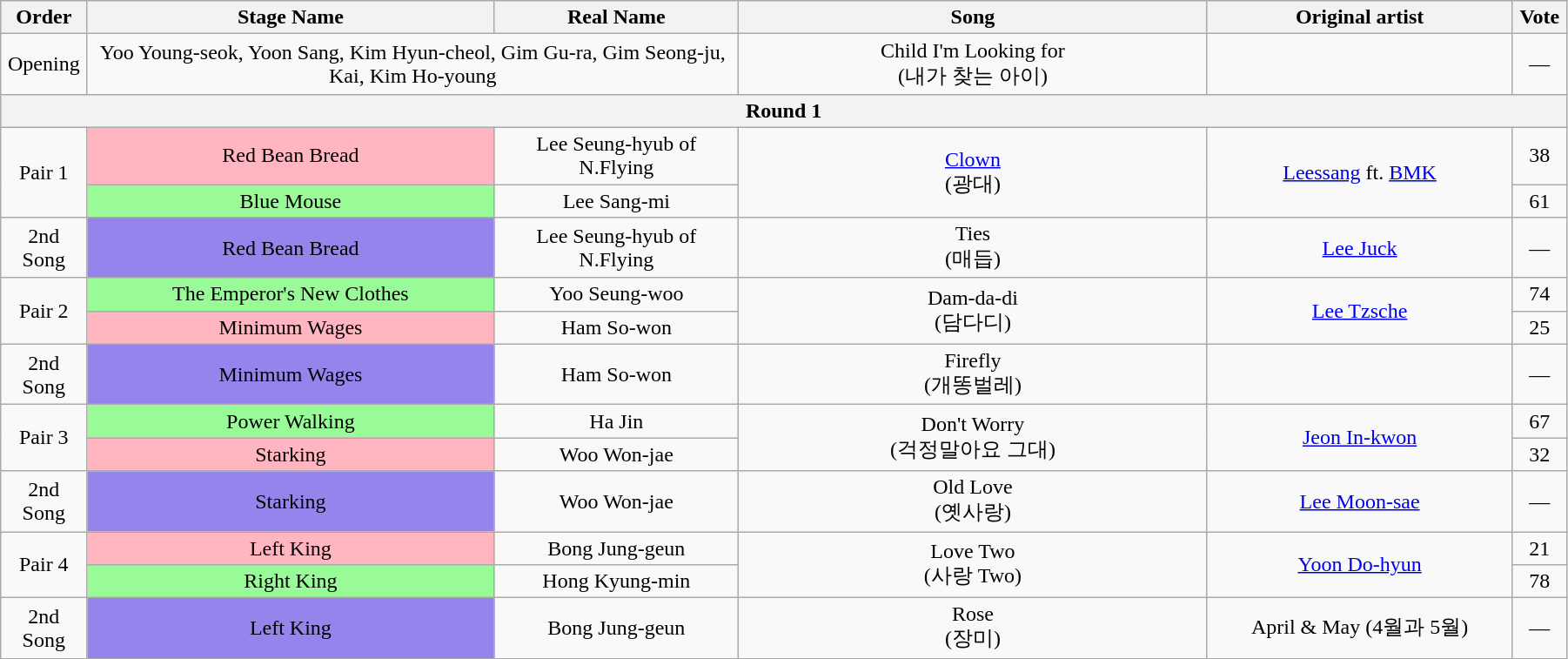<table class="wikitable" style="text-align:center; width:95%;">
<tr>
<th style="width:1%;">Order</th>
<th style="width:20%;">Stage Name</th>
<th style="width:12%;">Real Name</th>
<th style="width:23%;">Song</th>
<th style="width:15%;">Original artist</th>
<th style="width:1%;">Vote</th>
</tr>
<tr>
<td>Opening</td>
<td colspan=2>Yoo Young-seok, Yoon Sang, Kim Hyun-cheol, Gim Gu-ra, Gim Seong-ju, Kai, Kim Ho-young</td>
<td>Child I'm Looking for<br>(내가 찾는 아이)</td>
<td></td>
<td>—</td>
</tr>
<tr>
<th colspan=6>Round 1</th>
</tr>
<tr>
<td rowspan=2>Pair 1</td>
<td bgcolor="lightpink">Red Bean Bread</td>
<td>Lee Seung-hyub of N.Flying</td>
<td rowspan=2><a href='#'>Clown</a><br>(광대)</td>
<td rowspan=2><a href='#'>Leessang</a> ft. <a href='#'>BMK</a></td>
<td>38</td>
</tr>
<tr>
<td bgcolor="palegreen">Blue Mouse</td>
<td>Lee Sang-mi</td>
<td>61</td>
</tr>
<tr>
<td>2nd Song</td>
<td bgcolor="#9683EC">Red Bean Bread</td>
<td>Lee Seung-hyub of N.Flying</td>
<td>Ties<br>(매듭)</td>
<td><a href='#'>Lee Juck</a></td>
<td>—</td>
</tr>
<tr>
<td rowspan=2>Pair 2</td>
<td bgcolor="palegreen">The Emperor's New Clothes</td>
<td>Yoo Seung-woo</td>
<td rowspan=2>Dam-da-di<br>(담다디)</td>
<td rowspan=2><a href='#'>Lee Tzsche</a></td>
<td>74</td>
</tr>
<tr>
<td bgcolor="lightpink">Minimum Wages</td>
<td>Ham So-won</td>
<td>25</td>
</tr>
<tr>
<td>2nd Song</td>
<td bgcolor="#9683EC">Minimum Wages</td>
<td>Ham So-won</td>
<td>Firefly<br>(개똥벌레)</td>
<td></td>
<td>—</td>
</tr>
<tr>
<td rowspan=2>Pair 3</td>
<td bgcolor="palegreen">Power Walking</td>
<td>Ha Jin</td>
<td rowspan=2>Don't Worry<br>(걱정말아요 그대)</td>
<td rowspan=2><a href='#'>Jeon In-kwon</a></td>
<td>67</td>
</tr>
<tr>
<td bgcolor="lightpink">Starking</td>
<td>Woo Won-jae</td>
<td>32</td>
</tr>
<tr>
<td>2nd Song</td>
<td bgcolor="#9683EC">Starking</td>
<td>Woo Won-jae</td>
<td>Old Love<br>(옛사랑)</td>
<td><a href='#'>Lee Moon-sae</a></td>
<td>—</td>
</tr>
<tr>
<td rowspan=2>Pair 4</td>
<td bgcolor="lightpink">Left King</td>
<td>Bong Jung-geun</td>
<td rowspan=2>Love Two<br>(사랑 Two)</td>
<td rowspan=2><a href='#'>Yoon Do-hyun</a></td>
<td>21</td>
</tr>
<tr>
<td bgcolor="palegreen">Right King</td>
<td>Hong Kyung-min</td>
<td>78</td>
</tr>
<tr>
<td>2nd Song</td>
<td bgcolor="#9683EC">Left King</td>
<td>Bong Jung-geun</td>
<td>Rose<br>(장미)</td>
<td>April & May (4월과 5월)</td>
<td>—</td>
</tr>
</table>
